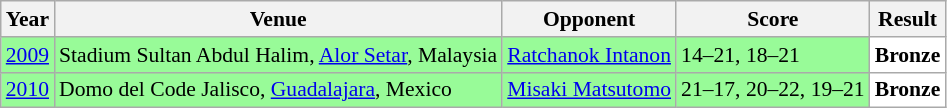<table class="sortable wikitable" style="font-size: 90%;">
<tr>
<th>Year</th>
<th>Venue</th>
<th>Opponent</th>
<th>Score</th>
<th>Result</th>
</tr>
<tr style="background:#98FB98">
<td align="center"><a href='#'>2009</a></td>
<td align="left">Stadium Sultan Abdul Halim, <a href='#'>Alor Setar</a>, Malaysia</td>
<td align="left"> <a href='#'>Ratchanok Intanon</a></td>
<td align="left">14–21, 18–21</td>
<td style="text-align:left; background:white"> <strong>Bronze</strong></td>
</tr>
<tr style="background:#98FB98">
<td align="center"><a href='#'>2010</a></td>
<td align="left">Domo del Code Jalisco, <a href='#'>Guadalajara</a>, Mexico</td>
<td align="left"> <a href='#'>Misaki Matsutomo</a></td>
<td align="left">21–17, 20–22, 19–21</td>
<td style="text-align:left; background:white"> <strong>Bronze</strong></td>
</tr>
</table>
